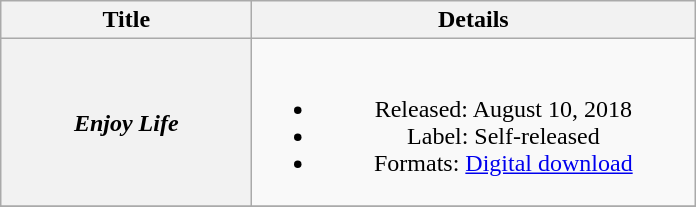<table class="wikitable plainrowheaders" style="text-align:center;">
<tr>
<th scope="col" style="width:10em;">Title</th>
<th scope="col" style="width:18em;">Details</th>
</tr>
<tr>
<th scope="row"><em>Enjoy Life</em></th>
<td><br><ul><li>Released: August 10, 2018</li><li>Label: Self-released</li><li>Formats: <a href='#'>Digital download</a></li></ul></td>
</tr>
<tr>
</tr>
</table>
